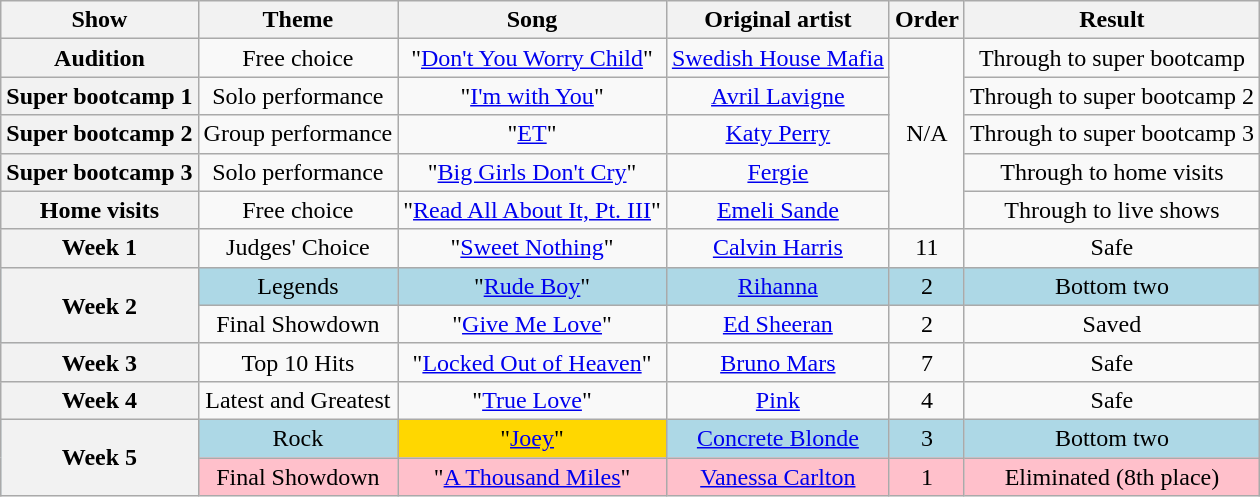<table class="wikitable collapsible collapsed" style="text-align:center;">
<tr>
<th scope="col">Show</th>
<th scope="col">Theme</th>
<th scope="col">Song</th>
<th scope="col">Original artist</th>
<th scope="col">Order</th>
<th scope="col">Result</th>
</tr>
<tr>
<th scope="row">Audition</th>
<td>Free choice</td>
<td>"<a href='#'>Don't You Worry Child</a>"</td>
<td><a href='#'>Swedish House Mafia</a></td>
<td rowspan="5">N/A</td>
<td>Through to super bootcamp</td>
</tr>
<tr>
<th scope="row">Super bootcamp 1</th>
<td>Solo performance</td>
<td>"<a href='#'>I'm with You</a>"</td>
<td><a href='#'>Avril Lavigne</a></td>
<td>Through to super bootcamp 2</td>
</tr>
<tr>
<th scope="row">Super bootcamp 2</th>
<td>Group performance</td>
<td>"<a href='#'>ET</a>"</td>
<td><a href='#'>Katy Perry</a></td>
<td>Through to super bootcamp 3</td>
</tr>
<tr>
<th scope="row">Super bootcamp 3</th>
<td>Solo performance</td>
<td>"<a href='#'>Big Girls Don't Cry</a>"</td>
<td><a href='#'>Fergie</a></td>
<td>Through to home visits</td>
</tr>
<tr>
<th scope="row">Home visits</th>
<td>Free choice</td>
<td>"<a href='#'>Read All About It, Pt. III</a>"</td>
<td><a href='#'>Emeli Sande</a></td>
<td>Through to live shows</td>
</tr>
<tr>
<th scope="row">Week 1</th>
<td>Judges' Choice</td>
<td>"<a href='#'>Sweet Nothing</a>"</td>
<td><a href='#'>Calvin Harris</a></td>
<td>11</td>
<td>Safe</td>
</tr>
<tr style="background:lightblue;">
<th scope="row" rowspan="2">Week 2</th>
<td>Legends</td>
<td>"<a href='#'>Rude Boy</a>"</td>
<td><a href='#'>Rihanna</a></td>
<td>2</td>
<td>Bottom two</td>
</tr>
<tr>
<td>Final Showdown</td>
<td>"<a href='#'>Give Me Love</a>"</td>
<td><a href='#'>Ed Sheeran</a></td>
<td>2</td>
<td>Saved</td>
</tr>
<tr>
<th scope="row">Week 3</th>
<td>Top 10 Hits</td>
<td>"<a href='#'>Locked Out of Heaven</a>"</td>
<td><a href='#'>Bruno Mars</a></td>
<td>7</td>
<td>Safe</td>
</tr>
<tr>
<th scope="row">Week 4</th>
<td>Latest and Greatest</td>
<td>"<a href='#'>True Love</a>"</td>
<td><a href='#'>Pink</a></td>
<td>4</td>
<td>Safe</td>
</tr>
<tr style="background:lightblue;">
<th scope="row" rowspan="2">Week 5</th>
<td>Rock</td>
<td style="background:gold;">"<a href='#'>Joey</a>"</td>
<td><a href='#'>Concrete Blonde</a></td>
<td>3</td>
<td>Bottom two</td>
</tr>
<tr style="background:pink;">
<td>Final Showdown</td>
<td>"<a href='#'>A Thousand Miles</a>"</td>
<td><a href='#'>Vanessa Carlton</a></td>
<td>1</td>
<td>Eliminated (8th place)</td>
</tr>
</table>
